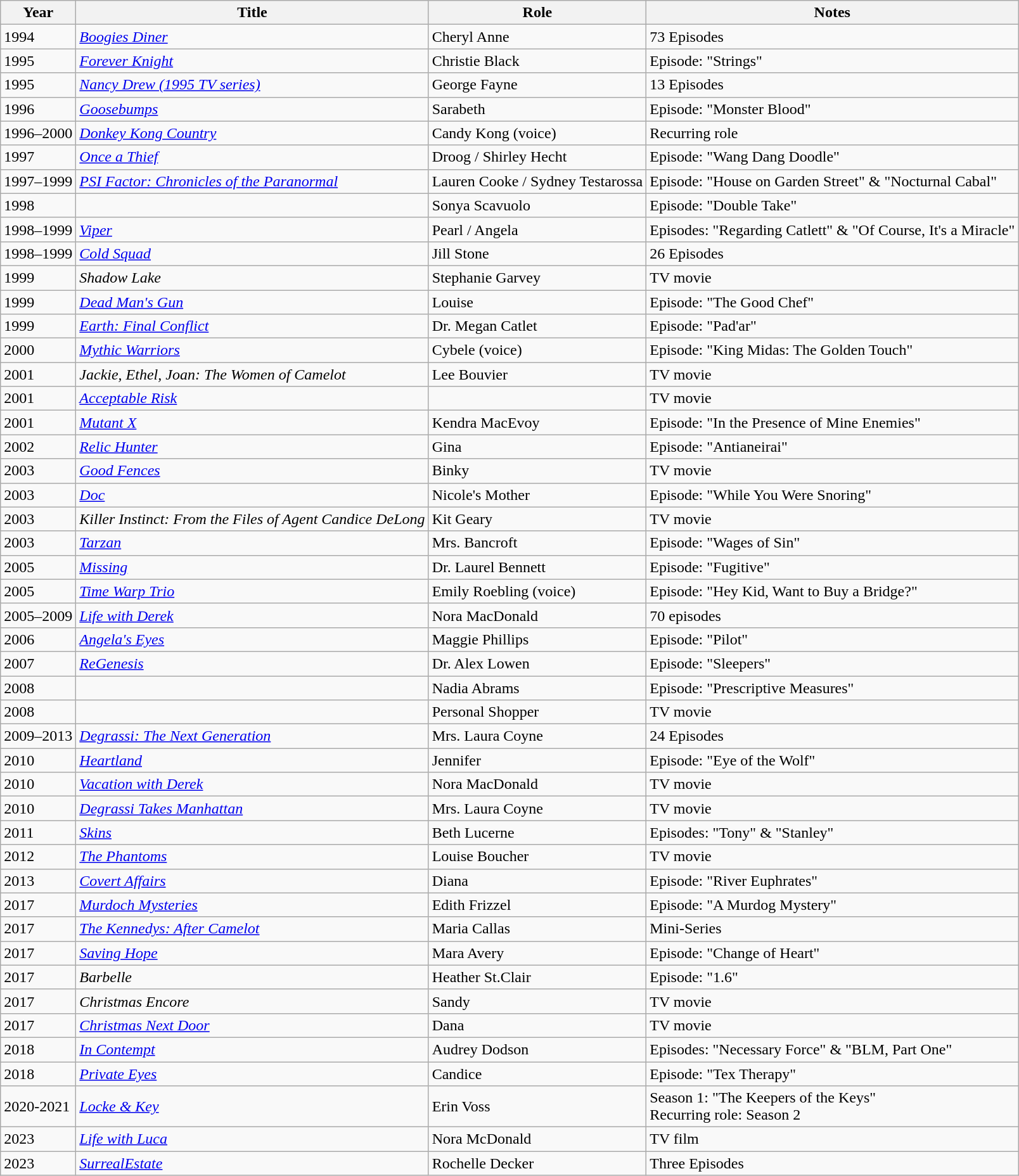<table class="wikitable sortable">
<tr>
<th>Year</th>
<th>Title</th>
<th>Role</th>
<th class="unsortable">Notes</th>
</tr>
<tr>
<td>1994</td>
<td><em><a href='#'>Boogies Diner</a></em></td>
<td>Cheryl Anne</td>
<td>73 Episodes</td>
</tr>
<tr>
<td>1995</td>
<td><em><a href='#'>Forever Knight</a></em></td>
<td>Christie Black</td>
<td>Episode: "Strings"</td>
</tr>
<tr>
<td>1995</td>
<td><em><a href='#'>Nancy Drew (1995 TV series)</a></em></td>
<td>George Fayne</td>
<td>13 Episodes</td>
</tr>
<tr>
<td>1996</td>
<td><em><a href='#'>Goosebumps</a></em></td>
<td>Sarabeth</td>
<td>Episode: "Monster Blood"</td>
</tr>
<tr>
<td>1996–2000</td>
<td><em><a href='#'>Donkey Kong Country</a></em></td>
<td>Candy Kong (voice)</td>
<td>Recurring role</td>
</tr>
<tr>
<td>1997</td>
<td><em><a href='#'>Once a Thief</a></em></td>
<td>Droog / Shirley Hecht</td>
<td>Episode: "Wang Dang Doodle"</td>
</tr>
<tr>
<td>1997–1999</td>
<td><em><a href='#'>PSI Factor: Chronicles of the Paranormal</a></em></td>
<td>Lauren Cooke / Sydney Testarossa</td>
<td>Episode: "House on Garden Street" & "Nocturnal Cabal"</td>
</tr>
<tr>
<td>1998</td>
<td><em></em></td>
<td>Sonya Scavuolo</td>
<td>Episode: "Double Take"</td>
</tr>
<tr>
<td>1998–1999</td>
<td><em><a href='#'>Viper</a></em></td>
<td>Pearl / Angela</td>
<td>Episodes: "Regarding Catlett" & "Of Course, It's a Miracle"</td>
</tr>
<tr>
<td>1998–1999</td>
<td><em><a href='#'>Cold Squad</a></em></td>
<td>Jill Stone</td>
<td>26 Episodes</td>
</tr>
<tr>
<td>1999</td>
<td><em>Shadow Lake</em></td>
<td>Stephanie Garvey</td>
<td>TV movie</td>
</tr>
<tr>
<td>1999</td>
<td><em><a href='#'>Dead Man's Gun</a></em></td>
<td>Louise</td>
<td>Episode: "The Good Chef"</td>
</tr>
<tr>
<td>1999</td>
<td><em><a href='#'>Earth: Final Conflict</a></em></td>
<td>Dr. Megan Catlet</td>
<td>Episode: "Pad'ar"</td>
</tr>
<tr>
<td>2000</td>
<td><em><a href='#'>Mythic Warriors</a></em></td>
<td>Cybele (voice)</td>
<td>Episode: "King Midas: The Golden Touch"</td>
</tr>
<tr>
<td>2001</td>
<td><em>Jackie, Ethel, Joan: The Women of Camelot</em></td>
<td>Lee Bouvier</td>
<td>TV movie</td>
</tr>
<tr>
<td>2001</td>
<td><em><a href='#'>Acceptable Risk</a></em></td>
<td></td>
<td>TV movie</td>
</tr>
<tr>
<td>2001</td>
<td><em><a href='#'>Mutant X</a></em></td>
<td>Kendra MacEvoy</td>
<td>Episode: "In the Presence of Mine Enemies"</td>
</tr>
<tr>
<td>2002</td>
<td><em><a href='#'>Relic Hunter</a></em></td>
<td>Gina</td>
<td>Episode: "Antianeirai"</td>
</tr>
<tr>
<td>2003</td>
<td><em><a href='#'>Good Fences</a></em></td>
<td>Binky</td>
<td>TV movie</td>
</tr>
<tr>
<td>2003</td>
<td><em><a href='#'>Doc</a></em></td>
<td>Nicole's Mother</td>
<td>Episode: "While You Were Snoring"</td>
</tr>
<tr>
<td>2003</td>
<td><em>Killer Instinct: From the Files of Agent Candice DeLong</em></td>
<td>Kit Geary</td>
<td>TV movie</td>
</tr>
<tr>
<td>2003</td>
<td><em><a href='#'>Tarzan</a></em></td>
<td>Mrs. Bancroft</td>
<td>Episode: "Wages of Sin"</td>
</tr>
<tr>
<td>2005</td>
<td><em><a href='#'>Missing</a></em></td>
<td>Dr. Laurel Bennett</td>
<td>Episode: "Fugitive"</td>
</tr>
<tr>
<td>2005</td>
<td><em><a href='#'>Time Warp Trio</a></em></td>
<td>Emily Roebling (voice)</td>
<td>Episode: "Hey Kid, Want to Buy a Bridge?"</td>
</tr>
<tr>
<td>2005–2009</td>
<td><em><a href='#'>Life with Derek</a></em></td>
<td>Nora MacDonald</td>
<td>70 episodes</td>
</tr>
<tr>
<td>2006</td>
<td><em><a href='#'>Angela's Eyes</a></em></td>
<td>Maggie Phillips</td>
<td>Episode: "Pilot"</td>
</tr>
<tr>
<td>2007</td>
<td><em><a href='#'>ReGenesis</a></em></td>
<td>Dr. Alex Lowen</td>
<td>Episode: "Sleepers"</td>
</tr>
<tr>
<td>2008</td>
<td><em></em></td>
<td>Nadia Abrams</td>
<td>Episode: "Prescriptive Measures"</td>
</tr>
<tr>
<td>2008</td>
<td><em></em></td>
<td>Personal Shopper</td>
<td>TV movie</td>
</tr>
<tr>
<td>2009–2013</td>
<td><em><a href='#'>Degrassi: The Next Generation</a></em></td>
<td>Mrs. Laura Coyne</td>
<td>24 Episodes</td>
</tr>
<tr>
<td>2010</td>
<td><em><a href='#'>Heartland</a></em></td>
<td>Jennifer</td>
<td>Episode: "Eye of the Wolf"</td>
</tr>
<tr>
<td>2010</td>
<td><em><a href='#'>Vacation with Derek</a></em></td>
<td>Nora MacDonald</td>
<td>TV movie</td>
</tr>
<tr>
<td>2010</td>
<td><em><a href='#'>Degrassi Takes Manhattan</a></em></td>
<td>Mrs. Laura Coyne</td>
<td>TV movie</td>
</tr>
<tr>
<td>2011</td>
<td><em><a href='#'>Skins</a></em></td>
<td>Beth Lucerne</td>
<td>Episodes: "Tony" & "Stanley"</td>
</tr>
<tr>
<td>2012</td>
<td data-sort-value="Phantoms, The"><em><a href='#'>The Phantoms</a></em></td>
<td>Louise Boucher</td>
<td>TV movie</td>
</tr>
<tr>
<td>2013</td>
<td><em><a href='#'>Covert Affairs</a></em></td>
<td>Diana</td>
<td>Episode: "River Euphrates"</td>
</tr>
<tr>
<td>2017</td>
<td><em><a href='#'>Murdoch Mysteries</a></em></td>
<td>Edith Frizzel</td>
<td>Episode: "A Murdog Mystery"</td>
</tr>
<tr>
<td>2017</td>
<td data-sort-value="Kennedys: After Camelot, The"><em><a href='#'>The Kennedys: After Camelot</a></em></td>
<td>Maria Callas</td>
<td>Mini-Series</td>
</tr>
<tr>
<td>2017</td>
<td><em><a href='#'>Saving Hope</a></em></td>
<td>Mara Avery</td>
<td>Episode: "Change of Heart"</td>
</tr>
<tr>
<td>2017</td>
<td><em>Barbelle</em></td>
<td>Heather St.Clair</td>
<td>Episode: "1.6"</td>
</tr>
<tr>
<td>2017</td>
<td><em>Christmas Encore</em></td>
<td>Sandy</td>
<td>TV movie</td>
</tr>
<tr>
<td>2017</td>
<td><em><a href='#'>Christmas Next Door</a></em></td>
<td>Dana</td>
<td>TV movie</td>
</tr>
<tr>
<td>2018</td>
<td><em><a href='#'>In Contempt</a></em></td>
<td>Audrey Dodson</td>
<td>Episodes: "Necessary Force" & "BLM, Part One"</td>
</tr>
<tr>
<td>2018</td>
<td><em><a href='#'>Private Eyes</a></em></td>
<td>Candice</td>
<td>Episode: "Tex Therapy"</td>
</tr>
<tr>
<td>2020-2021</td>
<td><em><a href='#'>Locke & Key</a></em></td>
<td>Erin Voss</td>
<td>Season 1: "The Keepers of the Keys" <br> Recurring role: Season 2</td>
</tr>
<tr>
<td>2023</td>
<td><em><a href='#'>Life with Luca</a></em></td>
<td>Nora McDonald</td>
<td>TV film</td>
</tr>
<tr>
<td>2023</td>
<td><em><a href='#'>SurrealEstate</a></em></td>
<td>Rochelle Decker</td>
<td>Three Episodes</td>
</tr>
</table>
